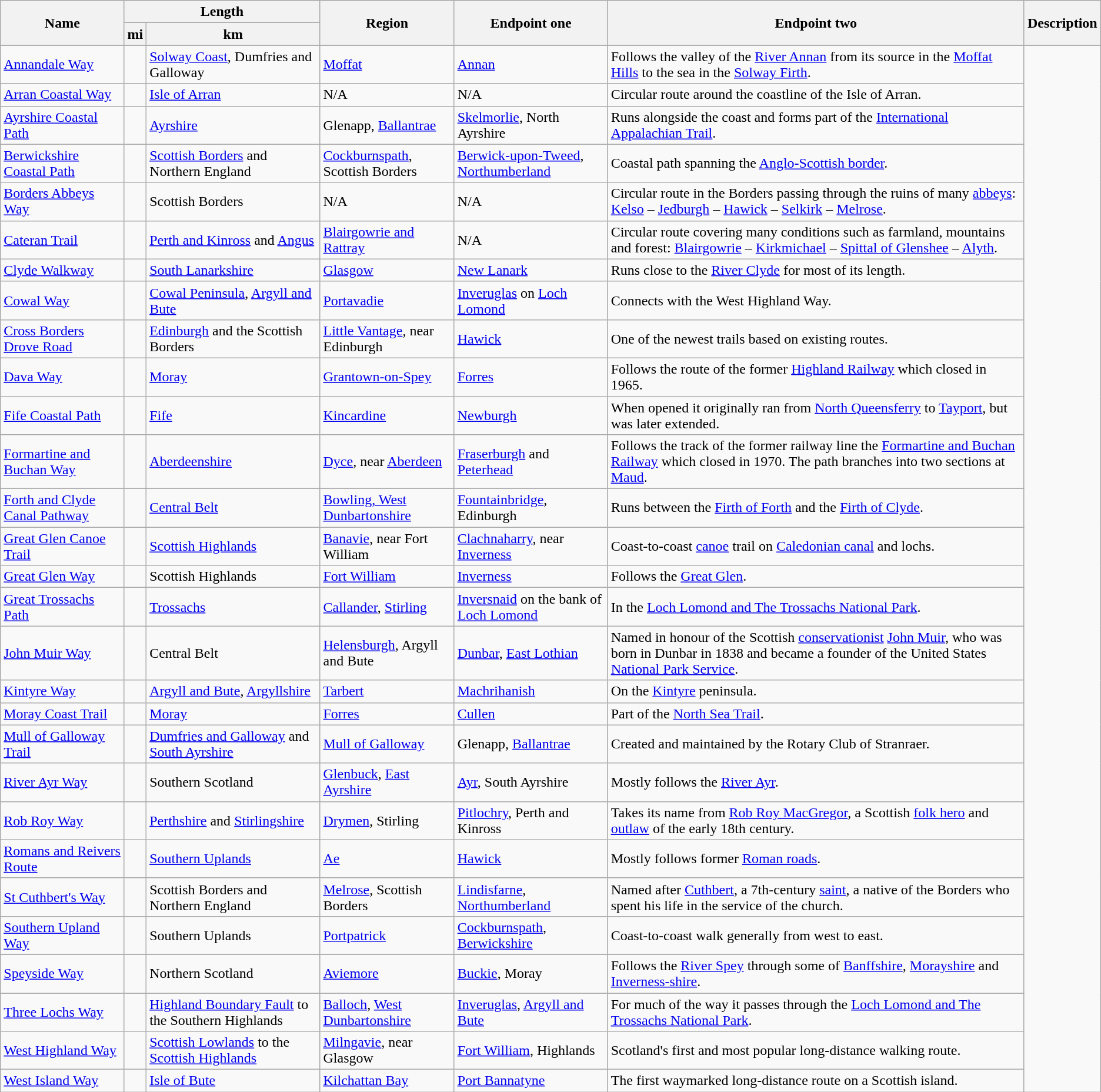<table class="wikitable sortable">
<tr>
<th rowspan=2>Name</th>
<th colspan=2>Length</th>
<th rowspan=2>Region</th>
<th rowspan=2>Endpoint one</th>
<th rowspan=2>Endpoint two</th>
<th rowspan=2>Description</th>
</tr>
<tr>
<th>mi</th>
<th>km</th>
</tr>
<tr>
<td><a href='#'>Annandale Way</a></td>
<td></td>
<td><a href='#'>Solway Coast</a>, Dumfries and Galloway</td>
<td><a href='#'>Moffat</a></td>
<td><a href='#'>Annan</a></td>
<td>Follows the valley of the <a href='#'>River Annan</a> from its source in the <a href='#'>Moffat Hills</a> to the sea in the <a href='#'>Solway Firth</a>.</td>
</tr>
<tr>
<td><a href='#'>Arran Coastal Way</a></td>
<td></td>
<td><a href='#'>Isle of Arran</a></td>
<td>N/A</td>
<td>N/A</td>
<td>Circular route around the coastline of the Isle of Arran.</td>
</tr>
<tr>
<td><a href='#'>Ayrshire Coastal Path</a></td>
<td></td>
<td><a href='#'>Ayrshire</a></td>
<td>Glenapp, <a href='#'>Ballantrae</a></td>
<td><a href='#'>Skelmorlie</a>, North Ayrshire</td>
<td>Runs alongside the coast and forms part of the <a href='#'>International Appalachian Trail</a>.</td>
</tr>
<tr>
<td><a href='#'>Berwickshire Coastal Path</a></td>
<td></td>
<td><a href='#'>Scottish Borders</a> and Northern England</td>
<td><a href='#'>Cockburnspath</a>, Scottish Borders</td>
<td><a href='#'>Berwick-upon-Tweed</a>, <a href='#'>Northumberland</a></td>
<td>Coastal path spanning the <a href='#'>Anglo-Scottish border</a>.</td>
</tr>
<tr>
<td><a href='#'>Borders Abbeys Way</a></td>
<td></td>
<td>Scottish Borders</td>
<td>N/A</td>
<td>N/A</td>
<td>Circular route in the Borders passing through the ruins of many <a href='#'>abbeys</a>: <a href='#'>Kelso</a> – <a href='#'>Jedburgh</a> – <a href='#'>Hawick</a> – <a href='#'>Selkirk</a> – <a href='#'>Melrose</a>.</td>
</tr>
<tr>
<td><a href='#'>Cateran Trail</a></td>
<td></td>
<td><a href='#'>Perth and Kinross</a> and <a href='#'>Angus</a></td>
<td><a href='#'>Blairgowrie and Rattray</a></td>
<td>N/A</td>
<td>Circular route covering many conditions such as farmland, mountains and forest: <a href='#'>Blairgowrie</a> – <a href='#'>Kirkmichael</a> – <a href='#'>Spittal of Glenshee</a> – <a href='#'>Alyth</a>.</td>
</tr>
<tr>
<td><a href='#'>Clyde Walkway</a></td>
<td></td>
<td><a href='#'>South Lanarkshire</a></td>
<td><a href='#'>Glasgow</a></td>
<td><a href='#'>New Lanark</a></td>
<td>Runs close to the <a href='#'>River Clyde</a> for most of its length.</td>
</tr>
<tr>
<td><a href='#'>Cowal Way</a></td>
<td></td>
<td><a href='#'>Cowal Peninsula</a>, <a href='#'>Argyll and Bute</a></td>
<td><a href='#'>Portavadie</a></td>
<td><a href='#'>Inveruglas</a> on <a href='#'>Loch Lomond</a></td>
<td>Connects with the West Highland Way.</td>
</tr>
<tr>
<td><a href='#'>Cross Borders Drove Road</a></td>
<td></td>
<td><a href='#'>Edinburgh</a> and the Scottish Borders</td>
<td><a href='#'>Little Vantage</a>, near Edinburgh</td>
<td><a href='#'>Hawick</a></td>
<td>One of the newest trails based on existing routes.</td>
</tr>
<tr>
<td><a href='#'>Dava Way</a></td>
<td></td>
<td><a href='#'>Moray</a></td>
<td><a href='#'>Grantown-on-Spey</a></td>
<td><a href='#'>Forres</a></td>
<td>Follows the route of the former <a href='#'>Highland Railway</a> which closed in 1965.</td>
</tr>
<tr>
<td><a href='#'>Fife Coastal Path</a></td>
<td></td>
<td><a href='#'>Fife</a></td>
<td><a href='#'>Kincardine</a></td>
<td><a href='#'>Newburgh</a></td>
<td>When opened it originally ran from <a href='#'>North Queensferry</a> to <a href='#'>Tayport</a>, but was later extended.</td>
</tr>
<tr>
<td><a href='#'>Formartine and Buchan Way</a></td>
<td></td>
<td><a href='#'>Aberdeenshire</a></td>
<td><a href='#'>Dyce</a>, near <a href='#'>Aberdeen</a></td>
<td><a href='#'>Fraserburgh</a> and <a href='#'>Peterhead</a></td>
<td>Follows the track of the former railway line the <a href='#'>Formartine and Buchan Railway</a> which closed in 1970. The path branches into two sections at <a href='#'>Maud</a>.</td>
</tr>
<tr>
<td><a href='#'>Forth and Clyde Canal Pathway</a></td>
<td></td>
<td><a href='#'>Central Belt</a></td>
<td><a href='#'>Bowling, West Dunbartonshire</a></td>
<td><a href='#'>Fountainbridge</a>, Edinburgh</td>
<td>Runs between the <a href='#'>Firth of Forth</a> and the <a href='#'>Firth of Clyde</a>.</td>
</tr>
<tr>
<td><a href='#'>Great Glen Canoe Trail</a></td>
<td></td>
<td><a href='#'>Scottish Highlands</a></td>
<td><a href='#'>Banavie</a>, near Fort William</td>
<td><a href='#'>Clachnaharry</a>, near <a href='#'>Inverness</a></td>
<td>Coast-to-coast <a href='#'>canoe</a> trail on <a href='#'>Caledonian canal</a> and lochs.</td>
</tr>
<tr>
<td><a href='#'>Great Glen Way</a></td>
<td></td>
<td>Scottish Highlands</td>
<td><a href='#'>Fort William</a></td>
<td><a href='#'>Inverness</a></td>
<td>Follows the <a href='#'>Great Glen</a>.</td>
</tr>
<tr>
<td><a href='#'>Great Trossachs Path</a></td>
<td></td>
<td><a href='#'>Trossachs</a></td>
<td><a href='#'>Callander</a>, <a href='#'>Stirling</a></td>
<td><a href='#'>Inversnaid</a> on the bank of <a href='#'>Loch Lomond</a></td>
<td>In the <a href='#'>Loch Lomond and The Trossachs National Park</a>.</td>
</tr>
<tr>
<td><a href='#'>John Muir Way</a></td>
<td></td>
<td>Central Belt</td>
<td><a href='#'>Helensburgh</a>, Argyll and Bute</td>
<td><a href='#'>Dunbar</a>, <a href='#'>East Lothian</a></td>
<td>Named in honour of the Scottish <a href='#'>conservationist</a> <a href='#'>John Muir</a>, who was born in Dunbar in 1838 and became a founder of the United States <a href='#'>National Park Service</a>.</td>
</tr>
<tr>
<td><a href='#'>Kintyre Way</a></td>
<td></td>
<td><a href='#'>Argyll and Bute</a>, <a href='#'>Argyllshire</a></td>
<td><a href='#'>Tarbert</a></td>
<td><a href='#'>Machrihanish</a></td>
<td>On the <a href='#'>Kintyre</a> peninsula.</td>
</tr>
<tr>
<td><a href='#'>Moray Coast Trail</a></td>
<td></td>
<td><a href='#'>Moray</a></td>
<td><a href='#'>Forres</a></td>
<td><a href='#'>Cullen</a></td>
<td>Part of the <a href='#'>North Sea Trail</a>.</td>
</tr>
<tr>
<td><a href='#'>Mull of Galloway Trail</a></td>
<td></td>
<td><a href='#'>Dumfries and Galloway</a> and <a href='#'>South Ayrshire</a></td>
<td><a href='#'>Mull of Galloway</a></td>
<td>Glenapp, <a href='#'>Ballantrae</a></td>
<td>Created and maintained by the Rotary Club of Stranraer.</td>
</tr>
<tr>
<td><a href='#'>River Ayr Way</a></td>
<td></td>
<td>Southern Scotland</td>
<td><a href='#'>Glenbuck</a>, <a href='#'>East Ayrshire</a></td>
<td><a href='#'>Ayr</a>, South Ayrshire</td>
<td>Mostly follows the <a href='#'>River Ayr</a>.</td>
</tr>
<tr>
<td><a href='#'>Rob Roy Way</a></td>
<td></td>
<td><a href='#'>Perthshire</a> and <a href='#'>Stirlingshire</a></td>
<td><a href='#'>Drymen</a>, Stirling</td>
<td><a href='#'>Pitlochry</a>, Perth and Kinross</td>
<td>Takes its name from <a href='#'>Rob Roy MacGregor</a>, a Scottish <a href='#'>folk hero</a> and <a href='#'>outlaw</a> of the early 18th century.</td>
</tr>
<tr>
<td><a href='#'>Romans and Reivers Route</a></td>
<td></td>
<td><a href='#'>Southern Uplands</a></td>
<td><a href='#'>Ae</a></td>
<td><a href='#'>Hawick</a></td>
<td>Mostly follows former <a href='#'>Roman roads</a>.</td>
</tr>
<tr>
<td><a href='#'>St Cuthbert's Way</a></td>
<td></td>
<td>Scottish Borders and Northern England</td>
<td><a href='#'>Melrose</a>, Scottish Borders</td>
<td><a href='#'>Lindisfarne</a>, <a href='#'>Northumberland</a></td>
<td>Named after <a href='#'>Cuthbert</a>, a 7th-century <a href='#'>saint</a>, a native of the Borders who spent his life in the service of the church.</td>
</tr>
<tr>
<td><a href='#'>Southern Upland Way</a></td>
<td></td>
<td>Southern Uplands</td>
<td><a href='#'>Portpatrick</a></td>
<td><a href='#'>Cockburnspath</a>, <a href='#'>Berwickshire</a></td>
<td>Coast-to-coast walk generally from west to east.</td>
</tr>
<tr>
<td><a href='#'>Speyside Way</a></td>
<td></td>
<td>Northern Scotland</td>
<td><a href='#'>Aviemore</a></td>
<td><a href='#'>Buckie</a>, Moray</td>
<td>Follows the <a href='#'>River Spey</a> through some of <a href='#'>Banffshire</a>, <a href='#'>Morayshire</a> and <a href='#'>Inverness-shire</a>.</td>
</tr>
<tr>
<td><a href='#'>Three Lochs Way</a></td>
<td></td>
<td><a href='#'>Highland Boundary Fault</a> to the Southern Highlands</td>
<td><a href='#'>Balloch</a>, <a href='#'>West Dunbartonshire</a></td>
<td><a href='#'>Inveruglas</a>, <a href='#'>Argyll and Bute</a></td>
<td>For much of the way it passes through the <a href='#'>Loch Lomond and The Trossachs National Park</a>.</td>
</tr>
<tr>
<td><a href='#'>West Highland Way</a></td>
<td></td>
<td><a href='#'>Scottish Lowlands</a> to the <a href='#'>Scottish Highlands</a></td>
<td><a href='#'>Milngavie</a>, near Glasgow</td>
<td><a href='#'>Fort William</a>, Highlands</td>
<td>Scotland's first and most popular long-distance walking route.</td>
</tr>
<tr>
<td><a href='#'>West Island Way</a></td>
<td></td>
<td><a href='#'>Isle of Bute</a></td>
<td><a href='#'>Kilchattan Bay</a></td>
<td><a href='#'>Port Bannatyne</a></td>
<td>The first waymarked long-distance route on a Scottish island.</td>
</tr>
</table>
